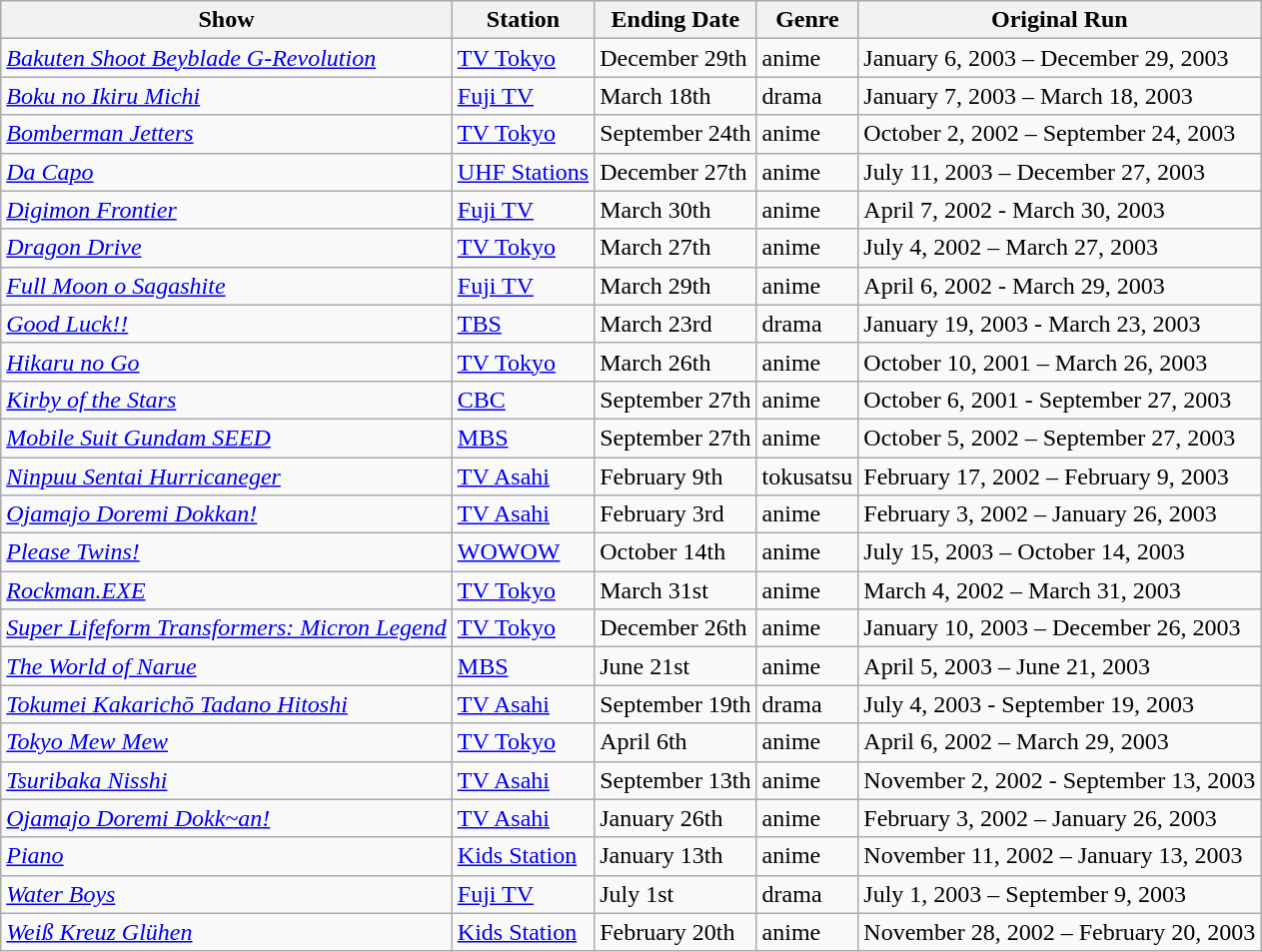<table class="wikitable sortable">
<tr>
<th>Show</th>
<th>Station</th>
<th>Ending Date</th>
<th>Genre</th>
<th>Original Run</th>
</tr>
<tr>
<td><em><a href='#'>Bakuten Shoot Beyblade G-Revolution</a></em></td>
<td><a href='#'>TV Tokyo</a></td>
<td>December 29th</td>
<td>anime</td>
<td>January 6, 2003 – December 29, 2003</td>
</tr>
<tr>
<td><em><a href='#'>Boku no Ikiru Michi</a></em></td>
<td><a href='#'>Fuji TV</a></td>
<td>March 18th</td>
<td>drama</td>
<td>January 7, 2003 – March 18, 2003</td>
</tr>
<tr>
<td><em><a href='#'>Bomberman Jetters</a></em></td>
<td><a href='#'>TV Tokyo</a></td>
<td>September 24th</td>
<td>anime</td>
<td>October 2, 2002 – September 24, 2003</td>
</tr>
<tr>
<td><em><a href='#'>Da Capo</a></em></td>
<td><a href='#'>UHF Stations</a></td>
<td>December 27th</td>
<td>anime</td>
<td>July 11, 2003 – December 27, 2003</td>
</tr>
<tr>
<td><em><a href='#'>Digimon Frontier</a></em></td>
<td><a href='#'>Fuji TV</a></td>
<td>March 30th</td>
<td>anime</td>
<td>April 7, 2002 - March 30, 2003</td>
</tr>
<tr>
<td><em><a href='#'>Dragon Drive</a></em></td>
<td><a href='#'>TV Tokyo</a></td>
<td>March 27th</td>
<td>anime</td>
<td>July 4, 2002 – March 27, 2003</td>
</tr>
<tr>
<td><em><a href='#'>Full Moon o Sagashite</a></em></td>
<td><a href='#'>Fuji TV</a></td>
<td>March 29th</td>
<td>anime</td>
<td>April 6, 2002 - March 29, 2003</td>
</tr>
<tr>
<td><em><a href='#'>Good Luck!!</a></em></td>
<td><a href='#'>TBS</a></td>
<td>March 23rd</td>
<td>drama</td>
<td>January 19, 2003 - March 23, 2003</td>
</tr>
<tr>
<td><em><a href='#'>Hikaru no Go</a></em></td>
<td><a href='#'>TV Tokyo</a></td>
<td>March 26th</td>
<td>anime</td>
<td>October 10, 2001 – March 26, 2003</td>
</tr>
<tr>
<td><em><a href='#'>Kirby of the Stars</a></em></td>
<td><a href='#'>CBC</a></td>
<td>September 27th</td>
<td>anime</td>
<td>October 6, 2001 - September 27, 2003</td>
</tr>
<tr>
<td><em><a href='#'>Mobile Suit Gundam SEED</a></em></td>
<td><a href='#'>MBS</a></td>
<td>September 27th</td>
<td>anime</td>
<td>October 5, 2002 – September 27, 2003</td>
</tr>
<tr>
<td><em><a href='#'>Ninpuu Sentai Hurricaneger</a></em></td>
<td><a href='#'>TV Asahi</a></td>
<td>February 9th</td>
<td>tokusatsu</td>
<td>February 17, 2002 – February 9, 2003</td>
</tr>
<tr>
<td><em><a href='#'>Ojamajo Doremi Dokkan!</a></em></td>
<td><a href='#'>TV Asahi</a></td>
<td>February 3rd</td>
<td>anime</td>
<td>February 3, 2002 – January 26, 2003</td>
</tr>
<tr>
<td><em><a href='#'>Please Twins!</a></em></td>
<td><a href='#'>WOWOW</a></td>
<td>October 14th</td>
<td>anime</td>
<td>July 15, 2003 – October 14, 2003</td>
</tr>
<tr>
<td><em><a href='#'>Rockman.EXE</a></em></td>
<td><a href='#'>TV Tokyo</a></td>
<td>March 31st</td>
<td>anime</td>
<td>March 4, 2002 – March 31, 2003</td>
</tr>
<tr>
<td><em><a href='#'>Super Lifeform Transformers: Micron Legend</a></em></td>
<td><a href='#'>TV Tokyo</a></td>
<td>December 26th</td>
<td>anime</td>
<td>January 10, 2003 – December 26, 2003</td>
</tr>
<tr>
<td><em><a href='#'>The World of Narue</a></em></td>
<td><a href='#'>MBS</a></td>
<td>June 21st</td>
<td>anime</td>
<td>April 5, 2003 – June 21, 2003</td>
</tr>
<tr>
<td><em><a href='#'>Tokumei Kakarichō Tadano Hitoshi</a></em></td>
<td><a href='#'>TV Asahi</a></td>
<td>September 19th</td>
<td>drama</td>
<td>July 4, 2003 - September 19, 2003</td>
</tr>
<tr>
<td><em><a href='#'>Tokyo Mew Mew</a></em></td>
<td><a href='#'>TV Tokyo</a></td>
<td>April 6th</td>
<td>anime</td>
<td>April 6, 2002 – March 29, 2003</td>
</tr>
<tr>
<td><em><a href='#'>Tsuribaka Nisshi</a></em></td>
<td><a href='#'>TV Asahi</a></td>
<td>September 13th</td>
<td>anime</td>
<td>November 2, 2002 - September 13, 2003</td>
</tr>
<tr>
<td><em><a href='#'>Ojamajo Doremi Dokk~an!</a></em></td>
<td><a href='#'>TV Asahi</a></td>
<td>January 26th</td>
<td>anime</td>
<td>February 3, 2002 – January 26, 2003</td>
</tr>
<tr>
<td><em><a href='#'>Piano</a></em></td>
<td><a href='#'>Kids Station</a></td>
<td>January 13th</td>
<td>anime</td>
<td>November 11, 2002 – January 13, 2003</td>
</tr>
<tr>
<td><em><a href='#'>Water Boys</a></em></td>
<td><a href='#'>Fuji TV</a></td>
<td>July 1st</td>
<td>drama</td>
<td>July 1, 2003 – September 9, 2003</td>
</tr>
<tr>
<td><em><a href='#'>Weiß Kreuz Glühen</a></em></td>
<td><a href='#'>Kids Station</a></td>
<td>February 20th</td>
<td>anime</td>
<td>November 28, 2002 – February 20, 2003</td>
</tr>
</table>
